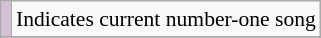<table class="wikitable" style="font-size:90%;">
<tr>
<td style="background-color:#D8BFD8"></td>
<td>Indicates current number-one song</td>
</tr>
<tr>
</tr>
</table>
